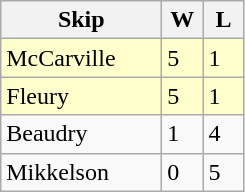<table class=wikitable>
<tr>
<th width=100>Skip</th>
<th width=20>W</th>
<th width=20>L</th>
</tr>
<tr style="background:#ffc;">
<td>McCarville</td>
<td>5</td>
<td>1</td>
</tr>
<tr style="background:#ffc;">
<td>Fleury</td>
<td>5</td>
<td>1</td>
</tr>
<tr>
<td>Beaudry</td>
<td>1</td>
<td>4</td>
</tr>
<tr>
<td>Mikkelson</td>
<td>0</td>
<td>5</td>
</tr>
</table>
